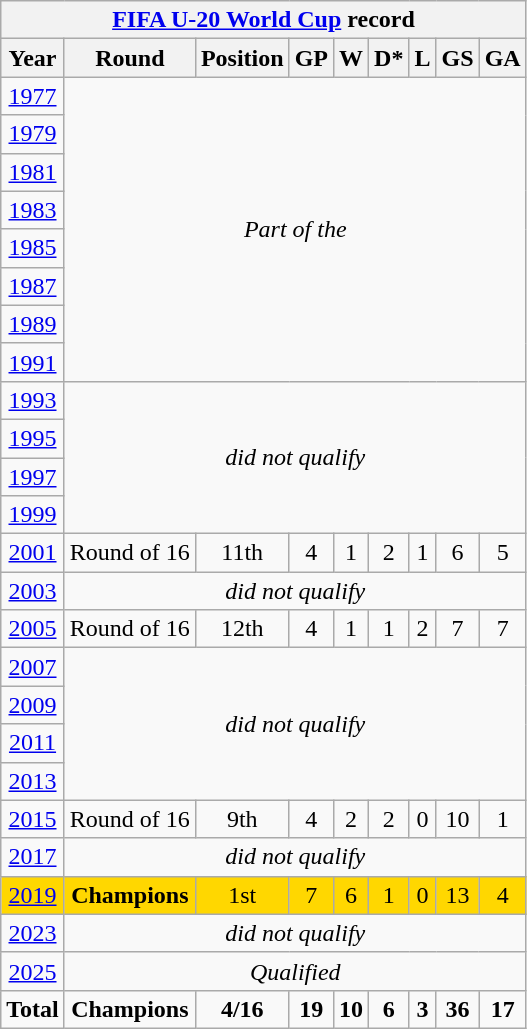<table class="wikitable" style="text-align: center;">
<tr>
<th colspan=9><a href='#'>FIFA U-20 World Cup</a> record</th>
</tr>
<tr>
<th>Year</th>
<th>Round</th>
<th>Position</th>
<th>GP</th>
<th>W</th>
<th>D*</th>
<th>L</th>
<th>GS</th>
<th>GA</th>
</tr>
<tr>
<td> <a href='#'>1977</a></td>
<td colspan=8 rowspan=8><em>Part of the </em></td>
</tr>
<tr>
<td> <a href='#'>1979</a></td>
</tr>
<tr>
<td> <a href='#'>1981</a></td>
</tr>
<tr>
<td> <a href='#'>1983</a></td>
</tr>
<tr>
<td> <a href='#'>1985</a></td>
</tr>
<tr>
<td> <a href='#'>1987</a></td>
</tr>
<tr>
<td> <a href='#'>1989</a></td>
</tr>
<tr>
<td> <a href='#'>1991</a></td>
</tr>
<tr>
<td> <a href='#'>1993</a></td>
<td colspan=8 rowspan=4><em>did not qualify</em></td>
</tr>
<tr>
<td> <a href='#'>1995</a></td>
</tr>
<tr>
<td> <a href='#'>1997</a></td>
</tr>
<tr>
<td> <a href='#'>1999</a></td>
</tr>
<tr>
<td> <a href='#'>2001</a></td>
<td>Round of 16</td>
<td>11th</td>
<td>4</td>
<td>1</td>
<td>2</td>
<td>1</td>
<td>6</td>
<td>5</td>
</tr>
<tr>
<td> <a href='#'>2003</a></td>
<td colspan=8 rowspan=1><em>did not qualify</em></td>
</tr>
<tr>
<td> <a href='#'>2005</a></td>
<td>Round of 16</td>
<td>12th</td>
<td>4</td>
<td>1</td>
<td>1</td>
<td>2</td>
<td>7</td>
<td>7</td>
</tr>
<tr>
<td> <a href='#'>2007</a></td>
<td colspan=8 rowspan=4><em>did not qualify</em></td>
</tr>
<tr>
<td> <a href='#'>2009</a></td>
</tr>
<tr>
<td> <a href='#'>2011</a></td>
</tr>
<tr>
<td> <a href='#'>2013</a></td>
</tr>
<tr>
<td> <a href='#'>2015</a></td>
<td>Round of 16</td>
<td>9th</td>
<td>4</td>
<td>2</td>
<td>2</td>
<td>0</td>
<td>10</td>
<td>1</td>
</tr>
<tr>
<td> <a href='#'>2017</a></td>
<td colspan=8 rowspan=1><em>did not qualify</em></td>
</tr>
<tr style="background:gold;">
<td> <a href='#'>2019</a></td>
<td><strong>Champions</strong></td>
<td>1st</td>
<td>7</td>
<td>6</td>
<td>1</td>
<td>0</td>
<td>13</td>
<td>4</td>
</tr>
<tr>
<td> <a href='#'>2023</a></td>
<td colspan=8><em>did not qualify</em></td>
</tr>
<tr>
<td> <a href='#'>2025</a></td>
<td colspan=8><em>Qualified</em></td>
</tr>
<tr>
<td><strong>Total</strong></td>
<td><strong>Champions</strong></td>
<td><strong>4/16</strong></td>
<td><strong>19</strong></td>
<td><strong>10</strong></td>
<td><strong>6</strong></td>
<td><strong>3</strong></td>
<td><strong>36</strong></td>
<td><strong>17</strong></td>
</tr>
</table>
